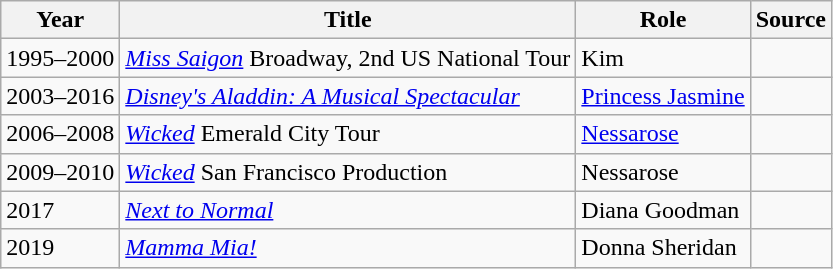<table class="wikitable">
<tr>
<th>Year</th>
<th>Title</th>
<th>Role</th>
<th>Source</th>
</tr>
<tr>
<td>1995–2000</td>
<td><em><a href='#'>Miss Saigon</a></em> Broadway, 2nd US National Tour</td>
<td>Kim</td>
<td></td>
</tr>
<tr>
<td>2003–2016</td>
<td><em><a href='#'>Disney's Aladdin: A Musical Spectacular</a></em></td>
<td><a href='#'>Princess Jasmine</a></td>
<td></td>
</tr>
<tr>
<td>2006–2008</td>
<td><a href='#'><em>Wicked</em></a> Emerald City Tour</td>
<td><a href='#'>Nessarose</a></td>
<td></td>
</tr>
<tr>
<td>2009–2010</td>
<td><a href='#'><em>Wicked</em></a> San Francisco Production</td>
<td>Nessarose</td>
<td></td>
</tr>
<tr>
<td>2017</td>
<td><em><a href='#'>Next to Normal</a></em></td>
<td>Diana Goodman</td>
<td></td>
</tr>
<tr>
<td>2019</td>
<td><em><a href='#'>Mamma Mia!</a></em></td>
<td>Donna Sheridan</td>
<td></td>
</tr>
</table>
